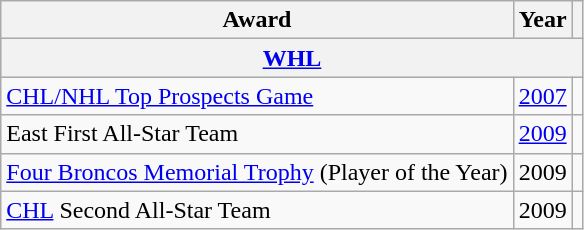<table class="wikitable">
<tr>
<th>Award</th>
<th>Year</th>
<th></th>
</tr>
<tr ALIGN="center" bgcolor="#e0e0e0">
<th colspan="3"><a href='#'>WHL</a></th>
</tr>
<tr>
<td><a href='#'>CHL/NHL Top Prospects Game</a></td>
<td><a href='#'>2007</a></td>
<td></td>
</tr>
<tr>
<td>East First All-Star Team</td>
<td><a href='#'>2009</a></td>
<td></td>
</tr>
<tr>
<td><a href='#'>Four Broncos Memorial Trophy</a> (Player of the Year)</td>
<td>2009</td>
<td></td>
</tr>
<tr>
<td><a href='#'>CHL</a> Second All-Star Team</td>
<td>2009</td>
<td></td>
</tr>
</table>
